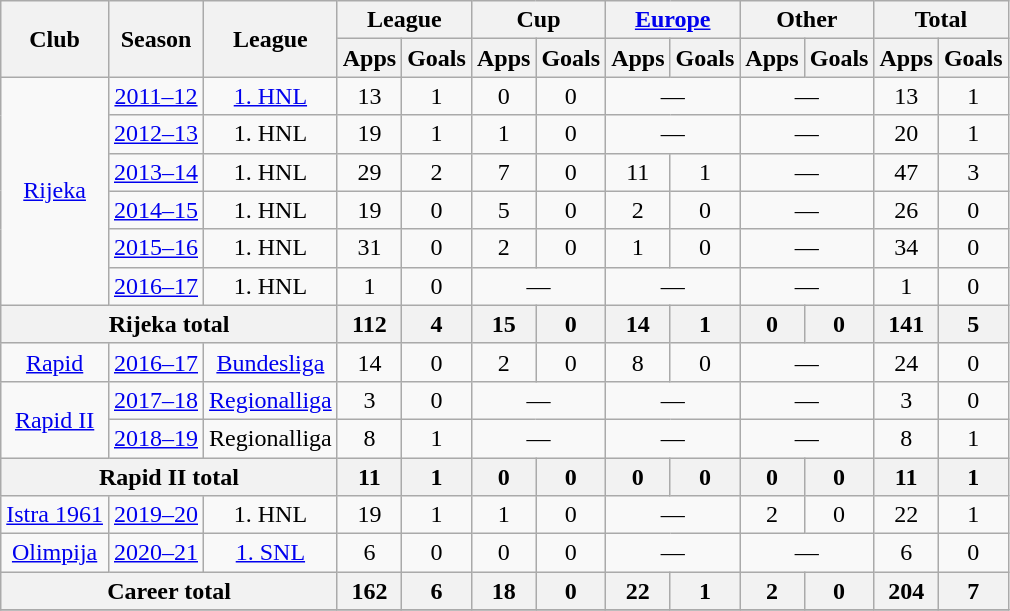<table class="wikitable" style="font-size:100%; text-align: center">
<tr>
<th rowspan="2">Club</th>
<th rowspan="2">Season</th>
<th rowspan="2">League</th>
<th colspan="2">League</th>
<th colspan="2">Cup</th>
<th colspan="2"><a href='#'>Europe</a></th>
<th colspan="2">Other</th>
<th colspan="2">Total</th>
</tr>
<tr>
<th>Apps</th>
<th>Goals</th>
<th>Apps</th>
<th>Goals</th>
<th>Apps</th>
<th>Goals</th>
<th>Apps</th>
<th>Goals</th>
<th>Apps</th>
<th>Goals</th>
</tr>
<tr>
<td rowspan="6" align="center"><a href='#'>Rijeka</a></td>
<td><a href='#'>2011–12</a></td>
<td><a href='#'>1. HNL</a></td>
<td>13</td>
<td>1</td>
<td>0</td>
<td>0</td>
<td colspan="2">—</td>
<td colspan="2">—</td>
<td>13</td>
<td>1</td>
</tr>
<tr>
<td><a href='#'>2012–13</a></td>
<td>1. HNL</td>
<td>19</td>
<td>1</td>
<td>1</td>
<td>0</td>
<td colspan="2">—</td>
<td colspan="2">—</td>
<td>20</td>
<td>1</td>
</tr>
<tr>
<td><a href='#'>2013–14</a></td>
<td>1. HNL</td>
<td>29</td>
<td>2</td>
<td>7</td>
<td>0</td>
<td>11</td>
<td>1</td>
<td colspan="2">—</td>
<td>47</td>
<td>3</td>
</tr>
<tr>
<td><a href='#'>2014–15</a></td>
<td>1. HNL</td>
<td>19</td>
<td>0</td>
<td>5</td>
<td>0</td>
<td>2</td>
<td>0</td>
<td colspan="2">—</td>
<td>26</td>
<td>0</td>
</tr>
<tr>
<td><a href='#'>2015–16</a></td>
<td>1. HNL</td>
<td>31</td>
<td>0</td>
<td>2</td>
<td>0</td>
<td>1</td>
<td>0</td>
<td colspan="2">—</td>
<td>34</td>
<td>0</td>
</tr>
<tr>
<td><a href='#'>2016–17</a></td>
<td>1. HNL</td>
<td>1</td>
<td>0</td>
<td colspan="2">—</td>
<td colspan="2">—</td>
<td colspan="2">—</td>
<td>1</td>
<td>0</td>
</tr>
<tr>
<th colspan="3" align="center">Rijeka total</th>
<th>112</th>
<th>4</th>
<th>15</th>
<th>0</th>
<th>14</th>
<th>1</th>
<th>0</th>
<th>0</th>
<th>141</th>
<th>5</th>
</tr>
<tr>
<td align="center"><a href='#'>Rapid</a></td>
<td><a href='#'>2016–17</a></td>
<td align="center"><a href='#'>Bundesliga</a></td>
<td>14</td>
<td>0</td>
<td>2</td>
<td>0</td>
<td>8</td>
<td>0</td>
<td colspan="2">—</td>
<td>24</td>
<td>0</td>
</tr>
<tr>
<td rowspan="2" align="center"><a href='#'>Rapid II</a></td>
<td><a href='#'>2017–18</a></td>
<td align="center"><a href='#'>Regionalliga</a></td>
<td>3</td>
<td>0</td>
<td colspan="2">—</td>
<td colspan="2">—</td>
<td colspan="2">—</td>
<td>3</td>
<td>0</td>
</tr>
<tr>
<td><a href='#'>2018–19</a></td>
<td>Regionalliga</td>
<td>8</td>
<td>1</td>
<td colspan="2">—</td>
<td colspan="2">—</td>
<td colspan="2">—</td>
<td>8</td>
<td>1</td>
</tr>
<tr>
<th colspan="3" align="center">Rapid II total</th>
<th>11</th>
<th>1</th>
<th>0</th>
<th>0</th>
<th>0</th>
<th>0</th>
<th>0</th>
<th>0</th>
<th>11</th>
<th>1</th>
</tr>
<tr>
<td align="center"><a href='#'>Istra 1961</a></td>
<td><a href='#'>2019–20</a></td>
<td align="center">1. HNL</td>
<td>19</td>
<td>1</td>
<td>1</td>
<td>0</td>
<td colspan="2">—</td>
<td>2</td>
<td>0</td>
<td>22</td>
<td>1</td>
</tr>
<tr>
<td align="center"><a href='#'>Olimpija</a></td>
<td><a href='#'>2020–21</a></td>
<td align="center"><a href='#'>1. SNL</a></td>
<td>6</td>
<td>0</td>
<td>0</td>
<td>0</td>
<td colspan="2">—</td>
<td colspan="2">—</td>
<td>6</td>
<td>0</td>
</tr>
<tr>
<th colspan="3" align="center">Career total</th>
<th>162</th>
<th>6</th>
<th>18</th>
<th>0</th>
<th>22</th>
<th>1</th>
<th>2</th>
<th>0</th>
<th>204</th>
<th>7</th>
</tr>
<tr>
</tr>
</table>
